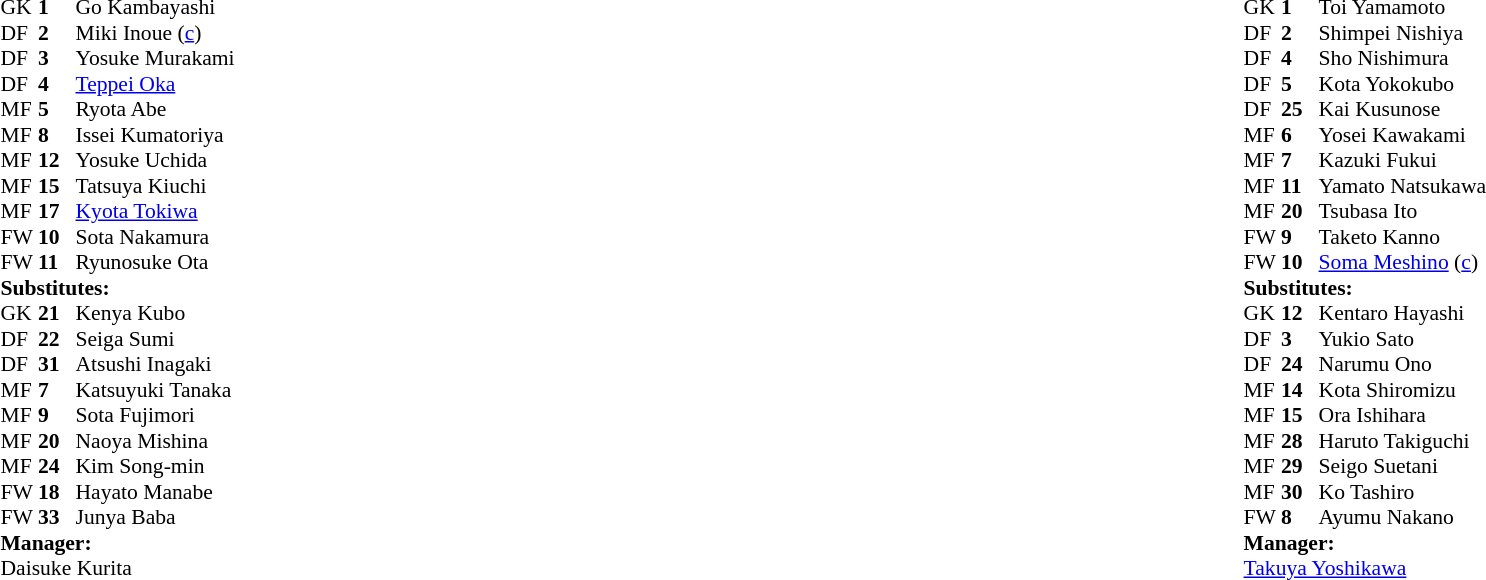<table style="width:100%">
<tr>
<td style="vertical-align:top;width:40%"><br><table style="font-size:90%" cellspacing="0" cellpadding="0">
<tr>
<th width=25></th>
<th width=25></th>
</tr>
<tr>
<th width=25></th>
<th width=25></th>
</tr>
<tr>
<td>GK</td>
<td><strong>1</strong></td>
<td> Go Kambayashi</td>
</tr>
<tr>
<td>DF</td>
<td><strong>2</strong></td>
<td> Miki Inoue (<a href='#'>c</a>)</td>
</tr>
<tr>
<td>DF</td>
<td><strong>3</strong></td>
<td> Yosuke Murakami</td>
<td></td>
<td></td>
</tr>
<tr>
<td>DF</td>
<td><strong>4</strong></td>
<td> <a href='#'>Teppei Oka</a></td>
</tr>
<tr>
<td>MF</td>
<td><strong>5</strong></td>
<td> Ryota Abe</td>
</tr>
<tr>
<td>MF</td>
<td><strong>8</strong></td>
<td> Issei Kumatoriya</td>
<td></td>
<td></td>
</tr>
<tr>
<td>MF</td>
<td><strong>12</strong></td>
<td> Yosuke Uchida</td>
</tr>
<tr>
<td>MF</td>
<td><strong>15</strong></td>
<td> Tatsuya Kiuchi</td>
<td></td>
<td></td>
</tr>
<tr>
<td>MF</td>
<td><strong>17</strong></td>
<td> <a href='#'>Kyota Tokiwa</a></td>
<td></td>
<td></td>
</tr>
<tr>
<td>FW</td>
<td><strong>10</strong></td>
<td> Sota Nakamura</td>
<td></td>
<td></td>
</tr>
<tr>
<td>FW</td>
<td><strong>11</strong></td>
<td> Ryunosuke Ota</td>
</tr>
<tr>
<td colspan=4><strong>Substitutes:</strong></td>
</tr>
<tr>
<td>GK</td>
<td><strong>21</strong></td>
<td> Kenya Kubo</td>
</tr>
<tr>
<td>DF</td>
<td><strong>22</strong></td>
<td> Seiga Sumi</td>
<td></td>
<td></td>
</tr>
<tr>
<td>DF</td>
<td><strong>31</strong></td>
<td> Atsushi Inagaki</td>
</tr>
<tr>
<td>MF</td>
<td><strong>7</strong></td>
<td> Katsuyuki Tanaka</td>
<td></td>
<td></td>
</tr>
<tr>
<td>MF</td>
<td><strong>9</strong></td>
<td> Sota Fujimori</td>
</tr>
<tr>
<td>MF</td>
<td><strong>20</strong></td>
<td> Naoya Mishina</td>
<td></td>
<td></td>
</tr>
<tr>
<td>MF</td>
<td><strong>24</strong></td>
<td> Kim Song-min</td>
<td></td>
<td></td>
</tr>
<tr>
<td>FW</td>
<td><strong>18</strong></td>
<td> Hayato Manabe</td>
<td></td>
<td></td>
</tr>
<tr>
<td>FW</td>
<td><strong>33</strong></td>
<td> Junya Baba</td>
</tr>
<tr>
<td colspan=4><strong>Manager:</strong></td>
</tr>
<tr>
<td colspan="4"> Daisuke Kurita</td>
</tr>
</table>
</td>
<td style="vertical-align:top; width:50%"><br><table cellspacing="0" cellpadding="0" style="font-size:90%; margin:auto">
<tr>
<th width=25></th>
<th width=25></th>
</tr>
<tr>
<th width=25></th>
<th width=25></th>
</tr>
<tr>
<td>GK</td>
<td><strong>1</strong></td>
<td> Toi Yamamoto</td>
</tr>
<tr>
<td>DF</td>
<td><strong>2</strong></td>
<td> Shimpei Nishiya</td>
</tr>
<tr>
<td>DF</td>
<td><strong>4</strong></td>
<td> Sho Nishimura</td>
</tr>
<tr>
<td>DF</td>
<td><strong>5</strong></td>
<td> Kota Yokokubo</td>
</tr>
<tr>
<td>DF</td>
<td><strong>25</strong></td>
<td> Kai Kusunose</td>
<td></td>
<td></td>
</tr>
<tr>
<td>MF</td>
<td><strong>6</strong></td>
<td> Yosei Kawakami</td>
</tr>
<tr>
<td>MF</td>
<td><strong>7</strong></td>
<td> Kazuki Fukui</td>
</tr>
<tr>
<td>MF</td>
<td><strong>11</strong></td>
<td> Yamato Natsukawa</td>
<td></td>
<td></td>
</tr>
<tr>
<td>MF</td>
<td><strong>20</strong></td>
<td> Tsubasa Ito</td>
</tr>
<tr>
<td>FW</td>
<td><strong>9</strong></td>
<td> Taketo Kanno</td>
<td></td>
<td></td>
</tr>
<tr>
<td>FW</td>
<td><strong>10</strong></td>
<td> <a href='#'>Soma Meshino</a> (<a href='#'>c</a>)</td>
</tr>
<tr>
<td colspan=4><strong>Substitutes:</strong></td>
</tr>
<tr>
<td>GK</td>
<td><strong>12</strong></td>
<td> Kentaro Hayashi</td>
</tr>
<tr>
<td>DF</td>
<td><strong>3</strong></td>
<td> Yukio Sato</td>
</tr>
<tr>
<td>DF</td>
<td><strong>24</strong></td>
<td> Narumu Ono</td>
</tr>
<tr>
<td>MF</td>
<td><strong>14</strong></td>
<td> Kota Shiromizu</td>
</tr>
<tr>
<td>MF</td>
<td><strong>15</strong></td>
<td> Ora Ishihara</td>
<td></td>
<td></td>
</tr>
<tr>
<td>MF</td>
<td><strong>28</strong></td>
<td> Haruto Takiguchi</td>
</tr>
<tr>
<td>MF</td>
<td><strong>29</strong></td>
<td> Seigo Suetani</td>
<td></td>
<td></td>
</tr>
<tr>
<td>MF</td>
<td><strong>30</strong></td>
<td> Ko Tashiro</td>
</tr>
<tr>
<td>FW</td>
<td><strong>8</strong></td>
<td> Ayumu Nakano</td>
<td></td>
<td></td>
</tr>
<tr>
<td colspan=4><strong>Manager:</strong></td>
</tr>
<tr>
<td colspan="4"> <a href='#'>Takuya Yoshikawa</a></td>
</tr>
</table>
</td>
</tr>
</table>
